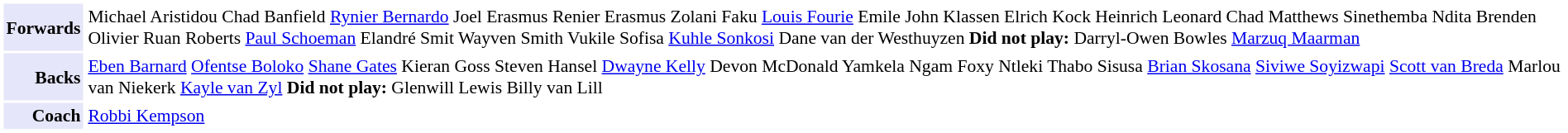<table cellpadding="2" style="border: 1px solid white; font-size:90%;">
<tr>
<td colspan="2" align="right" bgcolor="lavender"><strong>Forwards</strong></td>
<td align="left">Michael Aristidou Chad Banfield <a href='#'>Rynier Bernardo</a> Joel Erasmus Renier Erasmus Zolani Faku <a href='#'>Louis Fourie</a> Emile John Klassen Elrich Kock Heinrich Leonard Chad Matthews Sinethemba Ndita Brenden Olivier Ruan Roberts <a href='#'>Paul Schoeman</a> Elandré Smit Wayven Smith Vukile Sofisa <a href='#'>Kuhle Sonkosi</a> Dane van der Westhuyzen <strong>Did not play:</strong> Darryl-Owen Bowles <a href='#'>Marzuq Maarman</a></td>
</tr>
<tr>
<td colspan="2" align="right" bgcolor="lavender"><strong>Backs</strong></td>
<td align="left"><a href='#'>Eben Barnard</a> <a href='#'>Ofentse Boloko</a> <a href='#'>Shane Gates</a> Kieran Goss Steven Hansel <a href='#'>Dwayne Kelly</a> Devon McDonald Yamkela Ngam Foxy Ntleki Thabo Sisusa <a href='#'>Brian Skosana</a> <a href='#'>Siviwe Soyizwapi</a> <a href='#'>Scott van Breda</a> Marlou van Niekerk <a href='#'>Kayle van Zyl</a> <strong>Did not play:</strong> Glenwill Lewis Billy van Lill</td>
</tr>
<tr>
<td colspan="2" align="right" bgcolor="lavender"><strong>Coach</strong></td>
<td align="left"><a href='#'>Robbi Kempson</a></td>
</tr>
</table>
